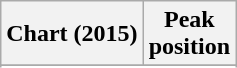<table class="wikitable sortable plainrowheaders" style="text-align:center">
<tr>
<th scope="col">Chart (2015)</th>
<th scope="col">Peak<br> position</th>
</tr>
<tr>
</tr>
<tr>
</tr>
</table>
